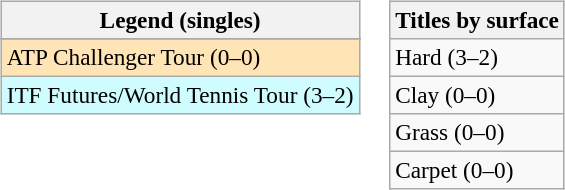<table>
<tr valign=top>
<td><br><table class=wikitable style=font-size:97%>
<tr>
<th>Legend (singles)</th>
</tr>
<tr bgcolor=e5d1cb>
</tr>
<tr bgcolor=moccasin>
<td>ATP Challenger Tour (0–0)</td>
</tr>
<tr bgcolor=cffcff>
<td>ITF Futures/World Tennis Tour (3–2)</td>
</tr>
</table>
</td>
<td><br><table class=wikitable style=font-size:97%>
<tr>
<th>Titles by surface</th>
</tr>
<tr>
<td>Hard (3–2)</td>
</tr>
<tr>
<td>Clay (0–0)</td>
</tr>
<tr>
<td>Grass (0–0)</td>
</tr>
<tr>
<td>Carpet (0–0)</td>
</tr>
</table>
</td>
</tr>
</table>
